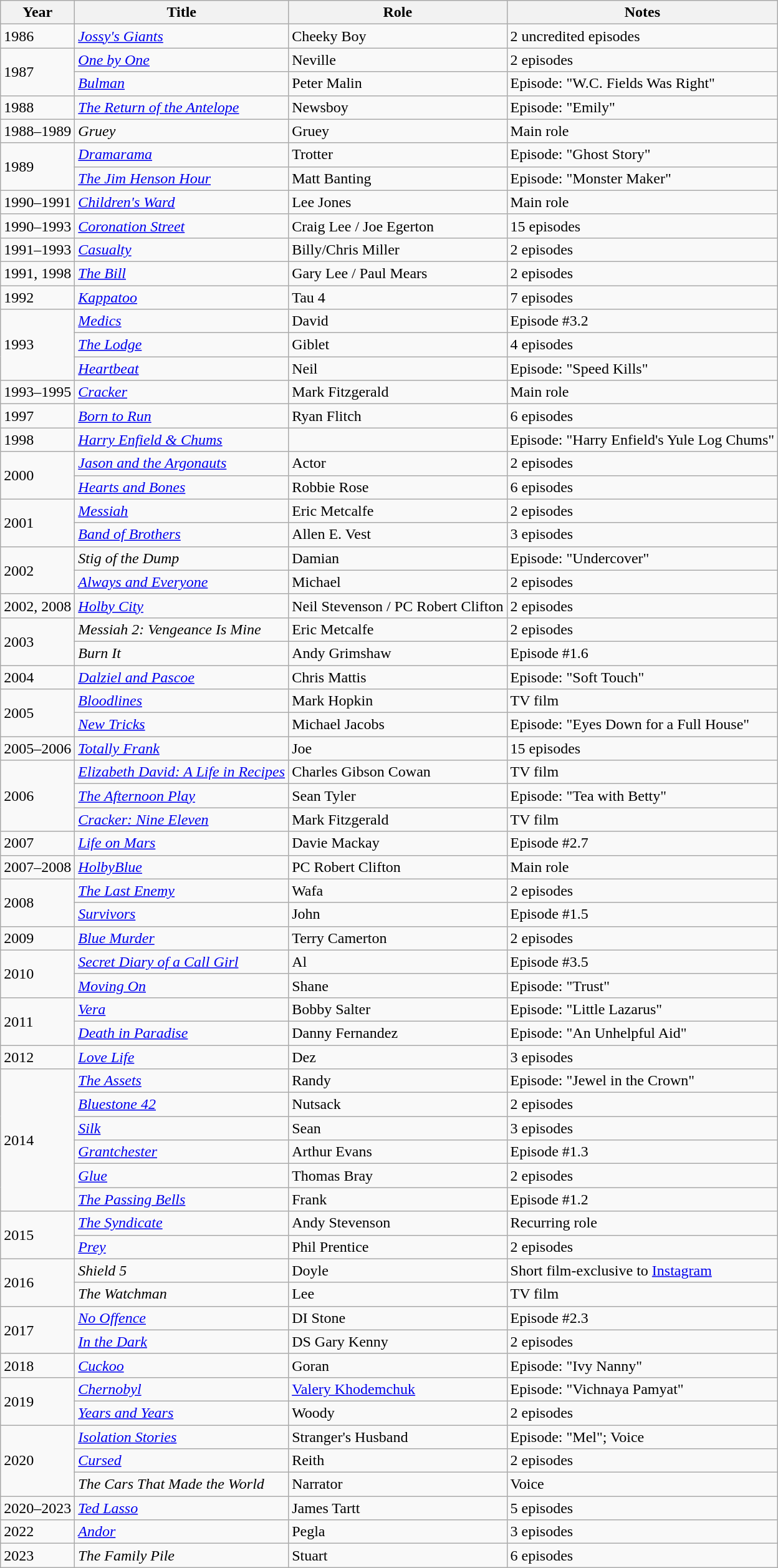<table class="wikitable">
<tr>
<th>Year</th>
<th>Title</th>
<th>Role</th>
<th>Notes</th>
</tr>
<tr>
<td>1986</td>
<td><em><a href='#'>Jossy's Giants</a></em></td>
<td>Cheeky Boy</td>
<td>2 uncredited episodes</td>
</tr>
<tr>
<td rowspan="2">1987</td>
<td><em><a href='#'>One by One</a></em></td>
<td>Neville</td>
<td>2 episodes</td>
</tr>
<tr>
<td><em><a href='#'>Bulman</a></em></td>
<td>Peter Malin</td>
<td>Episode: "W.C. Fields Was Right"</td>
</tr>
<tr>
<td>1988</td>
<td><em><a href='#'>The Return of the Antelope</a></em></td>
<td>Newsboy</td>
<td>Episode: "Emily"</td>
</tr>
<tr>
<td>1988–1989</td>
<td><em>Gruey</em></td>
<td>Gruey</td>
<td>Main role</td>
</tr>
<tr>
<td rowspan="2">1989</td>
<td><em><a href='#'>Dramarama</a></em></td>
<td>Trotter</td>
<td>Episode: "Ghost Story"</td>
</tr>
<tr>
<td><em><a href='#'>The Jim Henson Hour</a></em></td>
<td>Matt Banting</td>
<td>Episode: "Monster Maker"</td>
</tr>
<tr>
<td>1990–1991</td>
<td><em><a href='#'>Children's Ward</a></em></td>
<td>Lee Jones</td>
<td>Main role</td>
</tr>
<tr>
<td>1990–1993</td>
<td><em><a href='#'>Coronation Street</a></em></td>
<td>Craig Lee / Joe Egerton</td>
<td>15 episodes</td>
</tr>
<tr>
<td>1991–1993</td>
<td><em><a href='#'>Casualty</a></em></td>
<td>Billy/Chris Miller</td>
<td>2 episodes</td>
</tr>
<tr>
<td>1991, 1998</td>
<td><em><a href='#'>The Bill</a></em></td>
<td>Gary Lee / Paul Mears</td>
<td>2 episodes</td>
</tr>
<tr>
<td>1992</td>
<td><em><a href='#'>Kappatoo</a></em></td>
<td>Tau 4</td>
<td>7 episodes</td>
</tr>
<tr>
<td rowspan="3">1993</td>
<td><em><a href='#'>Medics</a></em></td>
<td>David</td>
<td>Episode #3.2</td>
</tr>
<tr>
<td><em><a href='#'>The Lodge</a></em></td>
<td>Giblet</td>
<td>4 episodes</td>
</tr>
<tr>
<td><em><a href='#'>Heartbeat</a></em></td>
<td>Neil</td>
<td>Episode: "Speed Kills"</td>
</tr>
<tr>
<td>1993–1995</td>
<td><em><a href='#'>Cracker</a></em></td>
<td>Mark Fitzgerald</td>
<td>Main role</td>
</tr>
<tr>
<td>1997</td>
<td><em><a href='#'>Born to Run</a></em></td>
<td>Ryan Flitch</td>
<td>6 episodes</td>
</tr>
<tr>
<td>1998</td>
<td><em><a href='#'>Harry Enfield & Chums</a></em></td>
<td></td>
<td>Episode: "Harry Enfield's Yule Log Chums"</td>
</tr>
<tr>
<td rowspan="2">2000</td>
<td><em><a href='#'>Jason and the Argonauts</a></em></td>
<td>Actor</td>
<td>2 episodes</td>
</tr>
<tr>
<td><em><a href='#'>Hearts and Bones</a></em></td>
<td>Robbie Rose</td>
<td>6 episodes</td>
</tr>
<tr>
<td rowspan="2">2001</td>
<td><em><a href='#'>Messiah</a></em></td>
<td>Eric Metcalfe</td>
<td>2 episodes</td>
</tr>
<tr>
<td><em><a href='#'>Band of Brothers</a></em></td>
<td>Allen E. Vest</td>
<td>3 episodes</td>
</tr>
<tr>
<td rowspan="2">2002</td>
<td><em>Stig of the Dump</em></td>
<td>Damian</td>
<td>Episode: "Undercover"</td>
</tr>
<tr>
<td><em><a href='#'>Always and Everyone</a></em></td>
<td>Michael</td>
<td>2 episodes</td>
</tr>
<tr>
<td>2002, 2008</td>
<td><em><a href='#'>Holby City</a></em></td>
<td>Neil Stevenson / PC Robert Clifton</td>
<td>2 episodes</td>
</tr>
<tr>
<td rowspan="2">2003</td>
<td><em>Messiah 2: Vengeance Is Mine</em></td>
<td>Eric Metcalfe</td>
<td>2 episodes</td>
</tr>
<tr>
<td><em>Burn It</em></td>
<td>Andy Grimshaw</td>
<td>Episode #1.6</td>
</tr>
<tr>
<td>2004</td>
<td><em><a href='#'>Dalziel and Pascoe</a></em></td>
<td>Chris Mattis</td>
<td>Episode: "Soft Touch"</td>
</tr>
<tr>
<td rowspan="2">2005</td>
<td><em><a href='#'>Bloodlines</a></em></td>
<td>Mark Hopkin</td>
<td>TV film</td>
</tr>
<tr>
<td><em><a href='#'>New Tricks</a></em></td>
<td>Michael Jacobs</td>
<td>Episode: "Eyes Down for a Full House"</td>
</tr>
<tr>
<td>2005–2006</td>
<td><em><a href='#'>Totally Frank</a></em></td>
<td>Joe</td>
<td>15 episodes</td>
</tr>
<tr>
<td rowspan="3">2006</td>
<td><em><a href='#'>Elizabeth David: A Life in Recipes</a></em></td>
<td>Charles Gibson Cowan</td>
<td>TV film</td>
</tr>
<tr>
<td><em><a href='#'>The Afternoon Play</a></em></td>
<td>Sean Tyler</td>
<td>Episode: "Tea with Betty"</td>
</tr>
<tr>
<td><em><a href='#'>Cracker: Nine Eleven</a></em></td>
<td>Mark Fitzgerald</td>
<td>TV film</td>
</tr>
<tr>
<td>2007</td>
<td><em><a href='#'>Life on Mars</a></em></td>
<td>Davie Mackay</td>
<td>Episode #2.7</td>
</tr>
<tr>
<td>2007–2008</td>
<td><em><a href='#'>HolbyBlue</a></em></td>
<td>PC Robert Clifton</td>
<td>Main role</td>
</tr>
<tr>
<td rowspan="2">2008</td>
<td><em><a href='#'>The Last Enemy</a></em></td>
<td>Wafa</td>
<td>2 episodes</td>
</tr>
<tr>
<td><em><a href='#'>Survivors</a></em></td>
<td>John</td>
<td>Episode #1.5</td>
</tr>
<tr>
<td>2009</td>
<td><em><a href='#'>Blue Murder</a></em></td>
<td>Terry Camerton</td>
<td>2 episodes</td>
</tr>
<tr>
<td rowspan="2">2010</td>
<td><em><a href='#'>Secret Diary of a Call Girl</a></em></td>
<td>Al</td>
<td>Episode #3.5</td>
</tr>
<tr>
<td><em><a href='#'>Moving On</a></em></td>
<td>Shane</td>
<td>Episode: "Trust"</td>
</tr>
<tr>
<td rowspan="2">2011</td>
<td><em><a href='#'>Vera</a></em></td>
<td>Bobby Salter</td>
<td>Episode: "Little Lazarus"</td>
</tr>
<tr>
<td><em><a href='#'>Death in Paradise</a></em></td>
<td>Danny Fernandez</td>
<td>Episode: "An Unhelpful Aid"</td>
</tr>
<tr>
<td>2012</td>
<td><em><a href='#'>Love Life</a></em></td>
<td>Dez</td>
<td>3 episodes</td>
</tr>
<tr>
<td rowspan="6">2014</td>
<td><em><a href='#'>The Assets</a></em></td>
<td>Randy</td>
<td>Episode: "Jewel in the Crown"</td>
</tr>
<tr>
<td><em><a href='#'>Bluestone 42</a></em></td>
<td>Nutsack</td>
<td>2 episodes</td>
</tr>
<tr>
<td><em><a href='#'>Silk</a></em></td>
<td>Sean</td>
<td>3 episodes</td>
</tr>
<tr>
<td><em><a href='#'>Grantchester</a></em></td>
<td>Arthur Evans</td>
<td>Episode #1.3</td>
</tr>
<tr>
<td><em><a href='#'>Glue</a></em></td>
<td>Thomas Bray</td>
<td>2 episodes</td>
</tr>
<tr>
<td><em><a href='#'>The Passing Bells</a></em></td>
<td>Frank</td>
<td>Episode #1.2</td>
</tr>
<tr>
<td rowspan="2">2015</td>
<td><em><a href='#'>The Syndicate</a></em></td>
<td>Andy Stevenson</td>
<td>Recurring role</td>
</tr>
<tr>
<td><em><a href='#'>Prey</a></em></td>
<td>Phil Prentice</td>
<td>2 episodes</td>
</tr>
<tr>
<td rowspan="2">2016</td>
<td><em>Shield 5</em></td>
<td>Doyle</td>
<td>Short film-exclusive to <a href='#'>Instagram</a></td>
</tr>
<tr>
<td><em>The Watchman</em></td>
<td>Lee</td>
<td>TV film</td>
</tr>
<tr>
<td rowspan="2">2017</td>
<td><em><a href='#'>No Offence</a></em></td>
<td>DI Stone</td>
<td>Episode #2.3</td>
</tr>
<tr>
<td><em><a href='#'>In the Dark</a></em></td>
<td>DS Gary Kenny</td>
<td>2 episodes</td>
</tr>
<tr>
<td>2018</td>
<td><em><a href='#'>Cuckoo</a></em></td>
<td>Goran</td>
<td>Episode: "Ivy Nanny"</td>
</tr>
<tr>
<td rowspan="2">2019</td>
<td><em><a href='#'>Chernobyl</a></em></td>
<td><a href='#'>Valery Khodemchuk</a></td>
<td>Episode: "Vichnaya Pamyat"</td>
</tr>
<tr>
<td><em><a href='#'>Years and Years</a></em></td>
<td>Woody</td>
<td>2 episodes</td>
</tr>
<tr>
<td rowspan="3">2020</td>
<td><em><a href='#'>Isolation Stories</a></em></td>
<td>Stranger's Husband</td>
<td>Episode: "Mel"; Voice</td>
</tr>
<tr>
<td><em><a href='#'>Cursed</a></em></td>
<td>Reith</td>
<td>2 episodes</td>
</tr>
<tr>
<td><em>The Cars That Made the World</em></td>
<td>Narrator</td>
<td>Voice</td>
</tr>
<tr>
<td>2020–2023</td>
<td><em><a href='#'>Ted Lasso</a></em></td>
<td>James Tartt</td>
<td>5 episodes</td>
</tr>
<tr>
<td>2022</td>
<td><em><a href='#'>Andor</a></em></td>
<td>Pegla</td>
<td>3 episodes</td>
</tr>
<tr>
<td>2023</td>
<td><em>The Family Pile</em></td>
<td>Stuart</td>
<td>6 episodes</td>
</tr>
</table>
